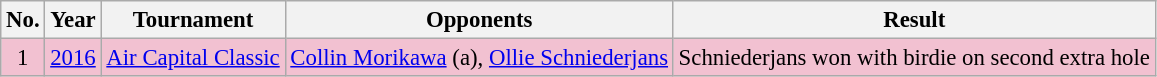<table class="wikitable" style="font-size:95%;">
<tr>
<th>No.</th>
<th>Year</th>
<th>Tournament</th>
<th>Opponents</th>
<th>Result</th>
</tr>
<tr style="background:#F2C1D1;">
<td align=center>1</td>
<td><a href='#'>2016</a></td>
<td><a href='#'>Air Capital Classic</a></td>
<td> <a href='#'>Collin Morikawa</a> (a),  <a href='#'>Ollie Schniederjans</a></td>
<td>Schniederjans won with birdie on second extra hole</td>
</tr>
</table>
